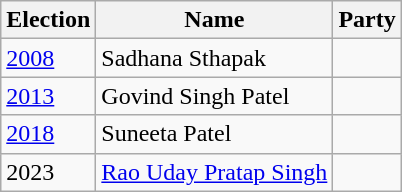<table class="wikitable sortable">
<tr>
<th>Election</th>
<th>Name</th>
<th colspan=2>Party</th>
</tr>
<tr>
<td><a href='#'>2008</a></td>
<td>Sadhana Sthapak</td>
<td></td>
</tr>
<tr>
<td><a href='#'>2013</a></td>
<td>Govind Singh Patel</td>
<td></td>
</tr>
<tr>
<td><a href='#'>2018</a></td>
<td>Suneeta Patel</td>
<td></td>
</tr>
<tr>
<td>2023</td>
<td><a href='#'>Rao Uday Pratap Singh</a></td>
<td></td>
</tr>
</table>
